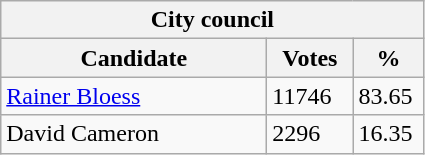<table class="wikitable">
<tr>
<th colspan="3">City council</th>
</tr>
<tr>
<th style="width: 170px">Candidate</th>
<th style="width: 50px">Votes</th>
<th style="width: 40px">%</th>
</tr>
<tr>
<td><a href='#'>Rainer Bloess</a></td>
<td>11746</td>
<td>83.65</td>
</tr>
<tr>
<td>David Cameron</td>
<td>2296</td>
<td>16.35</td>
</tr>
</table>
